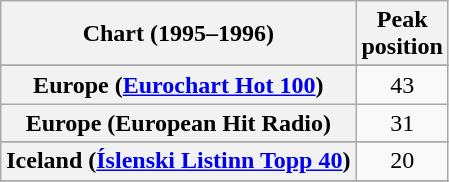<table class="wikitable sortable plainrowheaders" style="text-align:center">
<tr>
<th>Chart (1995–1996)</th>
<th>Peak<br>position</th>
</tr>
<tr>
</tr>
<tr>
</tr>
<tr>
<th scope="row">Europe (<a href='#'>Eurochart Hot 100</a>)</th>
<td>43</td>
</tr>
<tr>
<th scope="row">Europe (European Hit Radio)</th>
<td>31</td>
</tr>
<tr>
</tr>
<tr>
</tr>
<tr>
<th scope="row">Iceland (<a href='#'>Íslenski Listinn Topp 40</a>)</th>
<td>20</td>
</tr>
<tr>
</tr>
<tr>
</tr>
<tr>
</tr>
<tr>
</tr>
<tr>
</tr>
<tr>
</tr>
<tr>
</tr>
<tr>
</tr>
<tr>
</tr>
<tr>
</tr>
<tr>
</tr>
<tr>
</tr>
<tr>
</tr>
</table>
